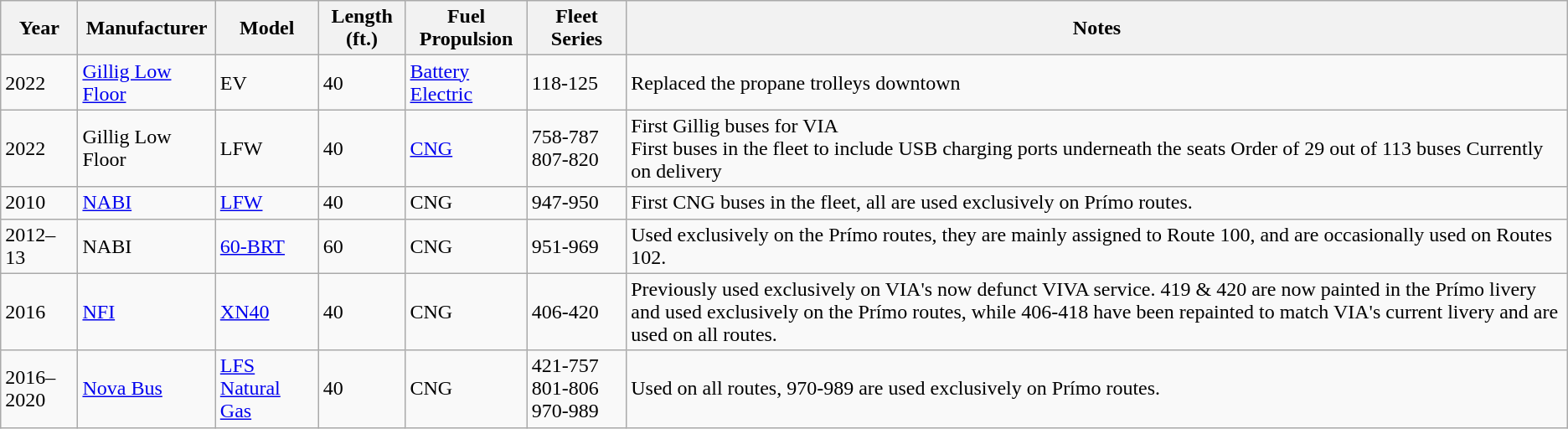<table class="sortable wikitable">
<tr>
<th>Year</th>
<th>Manufacturer</th>
<th class="unsortable">Model</th>
<th>Length (ft.)</th>
<th>Fuel Propulsion</th>
<th>Fleet Series</th>
<th class="unsortable">Notes</th>
</tr>
<tr>
<td>2022</td>
<td><a href='#'>Gillig Low Floor</a></td>
<td>EV</td>
<td>40</td>
<td><a href='#'>Battery Electric</a></td>
<td>118-125</td>
<td>Replaced the propane trolleys downtown</td>
</tr>
<tr>
<td>2022</td>
<td>Gillig Low Floor</td>
<td>LFW</td>
<td>40</td>
<td><a href='#'>CNG</a></td>
<td>758-787<br>807-820</td>
<td>First Gillig buses for VIA<br>First buses in the fleet to include USB charging ports underneath the seats
Order of 29 out of 113 buses
Currently on delivery</td>
</tr>
<tr>
<td>2010</td>
<td><a href='#'>NABI</a></td>
<td><a href='#'>LFW</a></td>
<td>40</td>
<td>CNG</td>
<td>947-950</td>
<td>First CNG buses in the fleet, all are used exclusively on Prímo routes.</td>
</tr>
<tr>
<td>2012–13</td>
<td>NABI</td>
<td><a href='#'>60-BRT</a></td>
<td>60</td>
<td>CNG</td>
<td>951-969</td>
<td>Used exclusively on the Prímo routes, they are mainly assigned to Route 100, and are occasionally used on Routes 102.</td>
</tr>
<tr>
<td>2016</td>
<td><a href='#'>NFI</a></td>
<td><a href='#'>XN40</a></td>
<td>40</td>
<td>CNG</td>
<td>406-420</td>
<td>Previously used exclusively on VIA's now defunct VIVA service. 419 & 420 are now painted in the Prímo livery and used exclusively on the Prímo routes, while 406-418 have been repainted to match VIA's current livery and are used on all routes.</td>
</tr>
<tr>
<td>2016–2020</td>
<td><a href='#'>Nova Bus</a></td>
<td><a href='#'>LFS Natural Gas</a></td>
<td>40</td>
<td>CNG</td>
<td>421-757<br>801-806
970-989</td>
<td>Used on all routes, 970-989 are used exclusively on Prímo routes.</td>
</tr>
</table>
